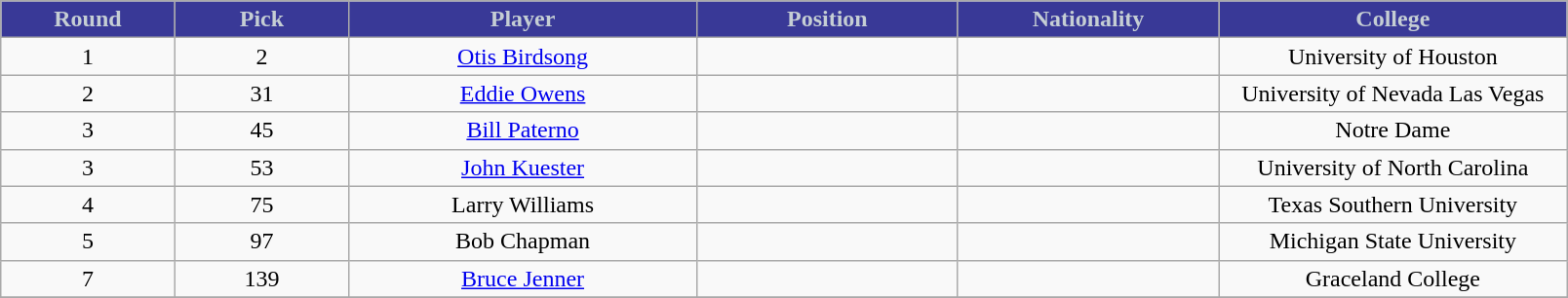<table class="wikitable sortable sortable">
<tr>
<th style="background:#393997; color:#c5ced4" width="10%">Round</th>
<th style="background:#393997; color:#c5ced4" width="10%">Pick</th>
<th style="background:#393997; color:#c5ced4" width="20%">Player</th>
<th style="background:#393997; color:#c5ced4" width="15%">Position</th>
<th style="background:#393997; color:#c5ced4" width="15%">Nationality</th>
<th style="background:#393997; color:#c5ced4" width="20%">College</th>
</tr>
<tr style="text-align: center">
<td>1</td>
<td>2</td>
<td><a href='#'>Otis Birdsong</a></td>
<td></td>
<td></td>
<td>University of Houston</td>
</tr>
<tr style="text-align: center">
<td>2</td>
<td>31</td>
<td><a href='#'>Eddie Owens</a></td>
<td></td>
<td></td>
<td>University of Nevada Las Vegas</td>
</tr>
<tr style="text-align: center">
<td>3</td>
<td>45</td>
<td><a href='#'>Bill Paterno</a></td>
<td></td>
<td></td>
<td>Notre Dame</td>
</tr>
<tr style="text-align: center">
<td>3</td>
<td>53</td>
<td><a href='#'>John Kuester</a></td>
<td></td>
<td></td>
<td>University of North Carolina</td>
</tr>
<tr style="text-align: center">
<td>4</td>
<td>75</td>
<td>Larry Williams</td>
<td></td>
<td></td>
<td>Texas Southern University</td>
</tr>
<tr style="text-align: center">
<td>5</td>
<td>97</td>
<td>Bob Chapman</td>
<td></td>
<td></td>
<td>Michigan State University</td>
</tr>
<tr style="text-align: center">
<td>7</td>
<td>139</td>
<td><a href='#'>Bruce Jenner</a></td>
<td></td>
<td></td>
<td>Graceland College</td>
</tr>
<tr>
</tr>
</table>
